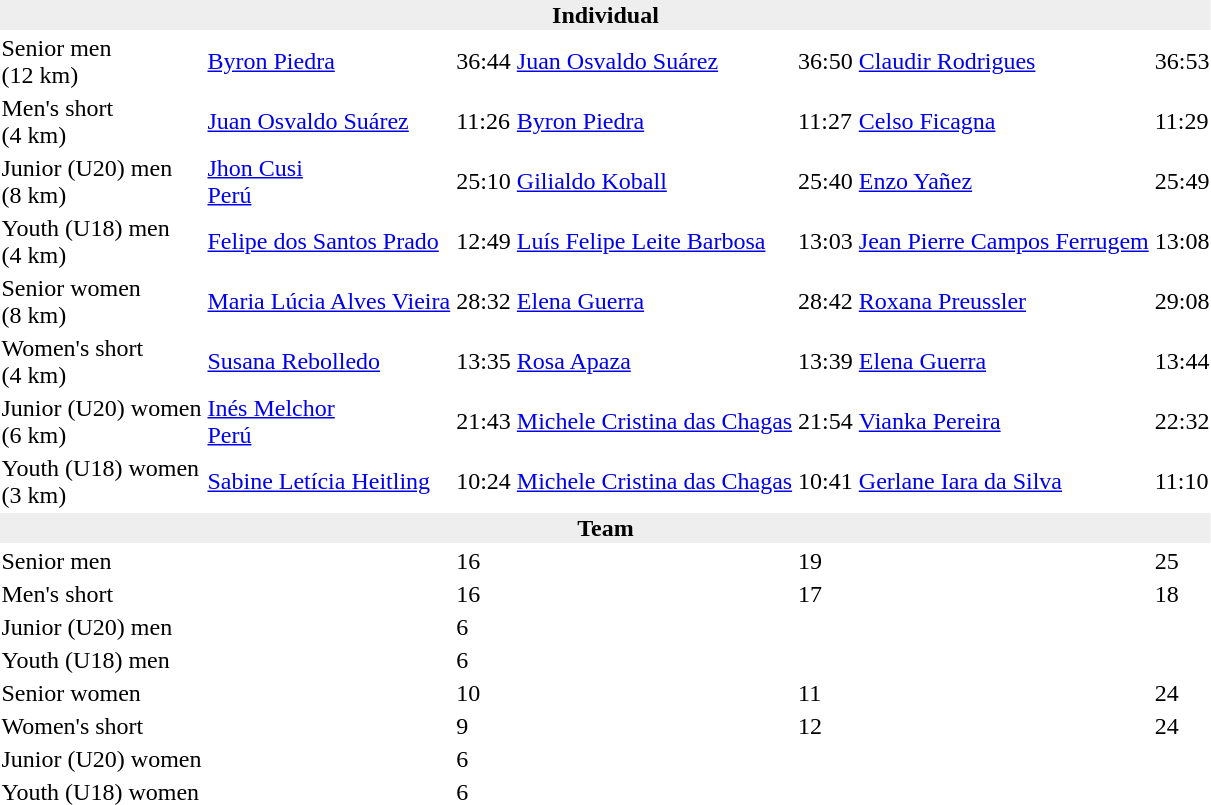<table>
<tr>
<td colspan=7 bgcolor=#eeeeee style=text-align:center;><strong>Individual</strong></td>
</tr>
<tr>
<td>Senior men<br>(12 km)</td>
<td><a href='#'>Byron Piedra</a><br></td>
<td>36:44</td>
<td><a href='#'>Juan Osvaldo Suárez</a><br></td>
<td>36:50</td>
<td><a href='#'>Claudir Rodrigues</a><br></td>
<td>36:53</td>
</tr>
<tr>
<td>Men's short<br>(4 km)</td>
<td><a href='#'>Juan Osvaldo Suárez</a><br></td>
<td>11:26</td>
<td><a href='#'>Byron Piedra</a><br></td>
<td>11:27</td>
<td><a href='#'>Celso Ficagna</a><br></td>
<td>11:29</td>
</tr>
<tr>
<td>Junior (U20) men<br>(8 km)</td>
<td><a href='#'>Jhon Cusi</a><br> <a href='#'>Perú</a></td>
<td>25:10</td>
<td><a href='#'>Gilialdo Koball</a><br></td>
<td>25:40</td>
<td><a href='#'>Enzo Yañez</a><br></td>
<td>25:49</td>
</tr>
<tr>
<td>Youth (U18) men<br>(4 km)</td>
<td><a href='#'>Felipe dos Santos Prado</a><br></td>
<td>12:49</td>
<td><a href='#'>Luís Felipe Leite Barbosa</a><br></td>
<td>13:03</td>
<td><a href='#'>Jean Pierre Campos Ferrugem</a><br></td>
<td>13:08</td>
</tr>
<tr>
<td>Senior women<br>(8 km)</td>
<td><a href='#'>Maria Lúcia Alves Vieira</a><br></td>
<td>28:32</td>
<td><a href='#'>Elena Guerra</a><br></td>
<td>28:42</td>
<td><a href='#'>Roxana Preussler</a><br></td>
<td>29:08</td>
</tr>
<tr>
<td>Women's short<br>(4 km)</td>
<td><a href='#'>Susana Rebolledo</a><br></td>
<td>13:35</td>
<td><a href='#'>Rosa Apaza</a><br></td>
<td>13:39</td>
<td><a href='#'>Elena Guerra</a><br></td>
<td>13:44</td>
</tr>
<tr>
<td>Junior (U20) women<br>(6 km)</td>
<td><a href='#'>Inés Melchor</a><br> <a href='#'>Perú</a></td>
<td>21:43</td>
<td><a href='#'>Michele Cristina das Chagas</a><br></td>
<td>21:54</td>
<td><a href='#'>Vianka Pereira</a><br></td>
<td>22:32</td>
</tr>
<tr>
<td>Youth (U18) women<br>(3 km)</td>
<td><a href='#'>Sabine Letícia Heitling</a><br></td>
<td>10:24</td>
<td><a href='#'>Michele Cristina das Chagas</a><br></td>
<td>10:41</td>
<td><a href='#'>Gerlane Iara da Silva</a><br></td>
<td>11:10</td>
</tr>
<tr>
<td colspan=7 bgcolor=#eeeeee style=text-align:center;><strong>Team</strong></td>
</tr>
<tr>
<td>Senior men</td>
<td></td>
<td>16</td>
<td></td>
<td>19</td>
<td></td>
<td>25</td>
</tr>
<tr>
<td>Men's short</td>
<td></td>
<td>16</td>
<td></td>
<td>17</td>
<td></td>
<td>18</td>
</tr>
<tr>
<td>Junior (U20) men</td>
<td></td>
<td>6</td>
<td></td>
<td></td>
<td></td>
<td></td>
</tr>
<tr>
<td>Youth (U18) men</td>
<td></td>
<td>6</td>
<td></td>
<td></td>
<td></td>
<td></td>
</tr>
<tr>
<td>Senior women</td>
<td></td>
<td>10</td>
<td></td>
<td>11</td>
<td></td>
<td>24</td>
</tr>
<tr>
<td>Women's short</td>
<td></td>
<td>9</td>
<td></td>
<td>12</td>
<td></td>
<td>24</td>
</tr>
<tr>
<td>Junior (U20) women</td>
<td></td>
<td>6</td>
<td></td>
<td></td>
<td></td>
<td></td>
</tr>
<tr>
<td>Youth (U18) women</td>
<td></td>
<td>6</td>
<td></td>
<td></td>
<td></td>
<td></td>
</tr>
</table>
